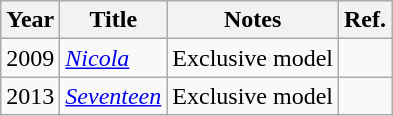<table class="wikitable">
<tr>
<th>Year</th>
<th>Title</th>
<th>Notes</th>
<th>Ref.</th>
</tr>
<tr>
<td>2009</td>
<td><em><a href='#'>Nicola</a></em></td>
<td>Exclusive model</td>
<td></td>
</tr>
<tr>
<td>2013</td>
<td><em><a href='#'>Seventeen</a></em></td>
<td>Exclusive model</td>
<td></td>
</tr>
</table>
